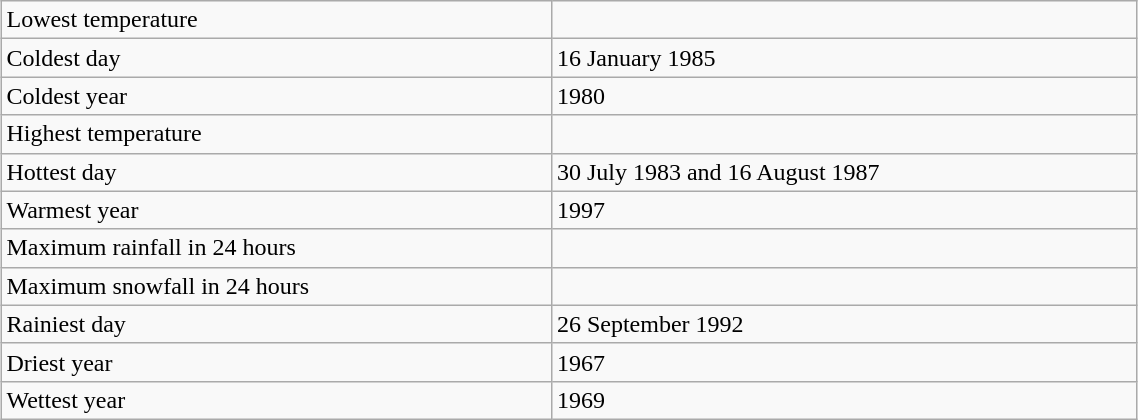<table class="wikitable" style="width:60%;margin-left:20%;">
<tr>
<td>Lowest temperature</td>
<td></td>
</tr>
<tr>
<td>Coldest day</td>
<td>16 January 1985</td>
</tr>
<tr>
<td>Coldest year</td>
<td>1980</td>
</tr>
<tr>
<td>Highest temperature</td>
<td></td>
</tr>
<tr>
<td>Hottest day</td>
<td>30 July 1983 and 16 August 1987</td>
</tr>
<tr>
<td>Warmest year</td>
<td>1997</td>
</tr>
<tr>
<td>Maximum rainfall in 24 hours</td>
<td></td>
</tr>
<tr>
<td>Maximum snowfall in 24 hours</td>
<td></td>
</tr>
<tr>
<td>Rainiest day</td>
<td>26 September 1992</td>
</tr>
<tr>
<td>Driest year</td>
<td>1967</td>
</tr>
<tr>
<td>Wettest year</td>
<td>1969</td>
</tr>
</table>
